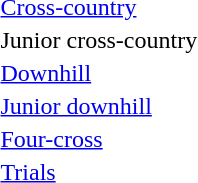<table>
<tr>
<td><a href='#'>Cross-country</a></td>
<td></td>
<td></td>
<td></td>
</tr>
<tr>
<td>Junior cross-country</td>
<td></td>
<td></td>
<td></td>
</tr>
<tr>
<td><a href='#'>Downhill</a></td>
<td></td>
<td></td>
<td></td>
</tr>
<tr>
<td><a href='#'>Junior downhill</a></td>
<td></td>
<td></td>
<td></td>
</tr>
<tr>
<td><a href='#'>Four-cross</a></td>
<td></td>
<td></td>
<td></td>
</tr>
<tr>
<td><a href='#'>Trials</a></td>
<td></td>
<td></td>
<td></td>
</tr>
</table>
